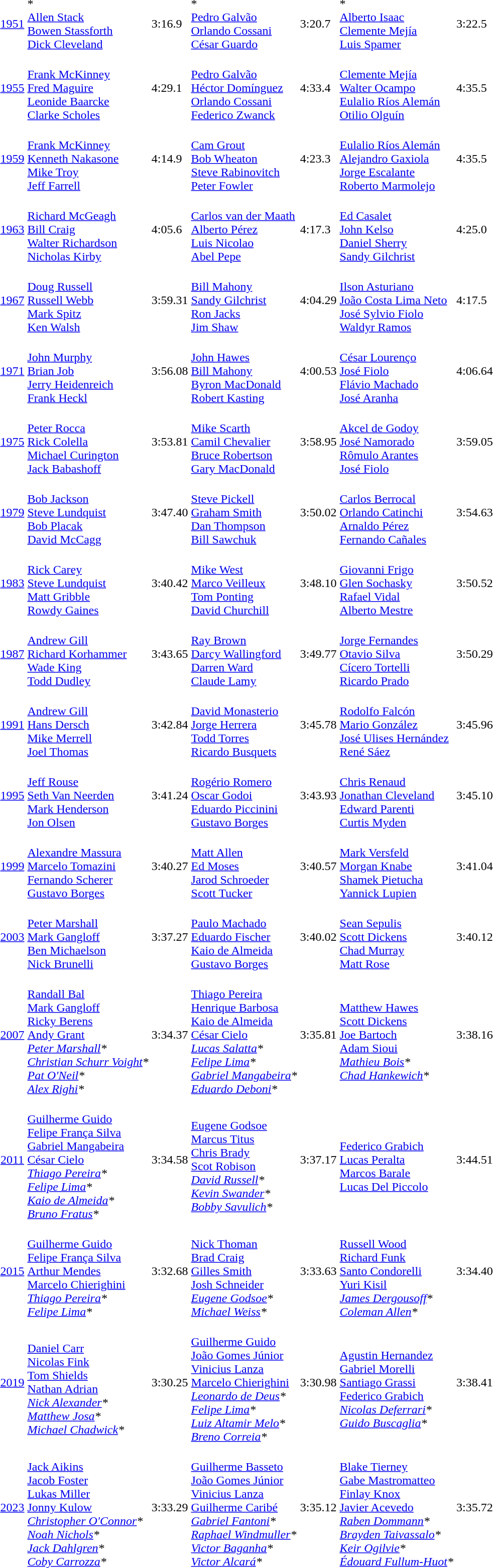<table>
<tr>
<td align=center><a href='#'>1951</a></td>
<td>*<br><a href='#'>Allen Stack</a><br><a href='#'>Bowen Stassforth</a><br><a href='#'>Dick Cleveland</a></td>
<td>3:16.9</td>
<td>*<br><a href='#'>Pedro Galvão</a><br><a href='#'>Orlando Cossani</a><br><a href='#'>César Guardo</a></td>
<td>3:20.7</td>
<td>*<br><a href='#'>Alberto Isaac</a><br><a href='#'>Clemente Mejía</a><br><a href='#'>Luis Spamer</a></td>
<td>3:22.5</td>
</tr>
<tr>
<td align=center><a href='#'>1955</a></td>
<td><br><a href='#'>Frank McKinney</a><br><a href='#'>Fred Maguire</a><br><a href='#'>Leonide Baarcke</a><br><a href='#'>Clarke Scholes</a></td>
<td>4:29.1</td>
<td><br><a href='#'>Pedro Galvão</a><br><a href='#'>Héctor Domínguez</a><br><a href='#'>Orlando Cossani</a><br><a href='#'>Federico Zwanck</a></td>
<td>4:33.4</td>
<td><br><a href='#'>Clemente Mejía</a><br><a href='#'>Walter Ocampo</a><br><a href='#'>Eulalio Ríos Alemán</a><br><a href='#'>Otilio Olguín</a></td>
<td>4:35.5</td>
</tr>
<tr>
<td align=center><a href='#'>1959</a></td>
<td><br><a href='#'>Frank McKinney</a><br><a href='#'>Kenneth Nakasone</a><br><a href='#'>Mike Troy</a><br><a href='#'>Jeff Farrell</a></td>
<td>4:14.9</td>
<td><br><a href='#'>Cam Grout</a><br><a href='#'>Bob Wheaton</a><br><a href='#'>Steve Rabinovitch</a><br><a href='#'>Peter Fowler</a></td>
<td>4:23.3</td>
<td><br><a href='#'>Eulalio Ríos Alemán</a><br><a href='#'>Alejandro Gaxiola</a><br><a href='#'>Jorge Escalante</a><br><a href='#'>Roberto Marmolejo</a></td>
<td>4:35.5</td>
</tr>
<tr>
<td align=center><a href='#'>1963</a></td>
<td><br><a href='#'>Richard McGeagh</a><br><a href='#'>Bill Craig</a><br><a href='#'>Walter Richardson</a><br><a href='#'>Nicholas Kirby</a></td>
<td>4:05.6</td>
<td><br><a href='#'>Carlos van der Maath</a><br><a href='#'>Alberto Pérez</a><br><a href='#'>Luis Nicolao</a><br><a href='#'>Abel Pepe</a></td>
<td>4:17.3</td>
<td><br><a href='#'>Ed Casalet</a><br><a href='#'>John Kelso</a><br><a href='#'>Daniel Sherry</a><br><a href='#'>Sandy Gilchrist</a></td>
<td>4:25.0</td>
</tr>
<tr>
<td align=center><a href='#'>1967</a></td>
<td><br><a href='#'>Doug Russell</a><br><a href='#'>Russell Webb</a><br><a href='#'>Mark Spitz</a><br><a href='#'>Ken Walsh</a></td>
<td>3:59.31</td>
<td><br><a href='#'>Bill Mahony</a><br><a href='#'>Sandy Gilchrist</a><br><a href='#'>Ron Jacks</a><br><a href='#'>Jim Shaw</a></td>
<td>4:04.29</td>
<td><br><a href='#'>Ilson Asturiano</a><br><a href='#'>João Costa Lima Neto</a><br><a href='#'>José Sylvio Fiolo</a><br><a href='#'>Waldyr Ramos</a></td>
<td>4:17.5</td>
</tr>
<tr>
<td align=center><a href='#'>1971</a></td>
<td><br><a href='#'>John Murphy</a><br><a href='#'>Brian Job</a><br><a href='#'>Jerry Heidenreich</a><br><a href='#'>Frank Heckl</a></td>
<td>3:56.08</td>
<td><br><a href='#'>John Hawes</a><br><a href='#'>Bill Mahony</a><br><a href='#'>Byron MacDonald</a><br><a href='#'>Robert Kasting</a></td>
<td>4:00.53</td>
<td><br><a href='#'>César Lourenço</a><br><a href='#'>José Fiolo</a><br><a href='#'>Flávio Machado</a><br><a href='#'>José Aranha</a></td>
<td>4:06.64</td>
</tr>
<tr>
<td align=center><a href='#'>1975</a></td>
<td><br><a href='#'>Peter Rocca</a><br><a href='#'>Rick Colella</a><br><a href='#'>Michael Curington</a><br><a href='#'>Jack Babashoff</a></td>
<td>3:53.81</td>
<td><br><a href='#'>Mike Scarth</a><br><a href='#'>Camil Chevalier</a><br><a href='#'>Bruce Robertson</a><br><a href='#'>Gary MacDonald</a></td>
<td>3:58.95</td>
<td><br><a href='#'>Akcel de Godoy</a><br><a href='#'>José Namorado</a><br><a href='#'>Rômulo Arantes</a><br><a href='#'>José Fiolo</a></td>
<td>3:59.05</td>
</tr>
<tr>
<td align=center><a href='#'>1979</a></td>
<td><br><a href='#'>Bob Jackson</a><br><a href='#'>Steve Lundquist</a><br><a href='#'>Bob Placak</a><br><a href='#'>David McCagg</a></td>
<td>3:47.40</td>
<td><br><a href='#'>Steve Pickell</a><br><a href='#'>Graham Smith</a><br><a href='#'>Dan Thompson</a><br><a href='#'>Bill Sawchuk</a></td>
<td>3:50.02</td>
<td><br><a href='#'>Carlos Berrocal</a><br><a href='#'>Orlando Catinchi</a><br><a href='#'>Arnaldo Pérez</a><br><a href='#'>Fernando Cañales</a></td>
<td>3:54.63</td>
</tr>
<tr>
<td align=center><a href='#'>1983</a></td>
<td><br><a href='#'>Rick Carey</a><br><a href='#'>Steve Lundquist</a><br><a href='#'>Matt Gribble</a><br><a href='#'>Rowdy Gaines</a></td>
<td>3:40.42</td>
<td><br><a href='#'>Mike West</a><br><a href='#'>Marco Veilleux</a><br><a href='#'>Tom Ponting</a><br><a href='#'>David Churchill</a></td>
<td>3:48.10</td>
<td><br><a href='#'>Giovanni Frigo</a><br><a href='#'>Glen Sochasky</a><br><a href='#'>Rafael Vidal</a><br><a href='#'>Alberto Mestre</a></td>
<td>3:50.52</td>
</tr>
<tr>
<td align=center><a href='#'>1987</a></td>
<td><br><a href='#'>Andrew Gill</a><br><a href='#'>Richard Korhammer</a><br><a href='#'>Wade King</a><br><a href='#'>Todd Dudley</a></td>
<td>3:43.65</td>
<td><br><a href='#'>Ray Brown</a><br><a href='#'>Darcy Wallingford</a><br><a href='#'>Darren Ward</a><br><a href='#'>Claude Lamy</a></td>
<td>3:49.77</td>
<td><br><a href='#'>Jorge Fernandes</a><br><a href='#'>Otavio Silva</a><br><a href='#'>Cícero Tortelli</a><br><a href='#'>Ricardo Prado</a></td>
<td>3:50.29</td>
</tr>
<tr>
<td align=center><a href='#'>1991</a></td>
<td><br><a href='#'>Andrew Gill</a><br><a href='#'>Hans Dersch</a><br><a href='#'>Mike Merrell</a><br><a href='#'>Joel Thomas</a></td>
<td>3:42.84</td>
<td><br><a href='#'>David Monasterio</a><br><a href='#'>Jorge Herrera</a><br><a href='#'>Todd Torres</a><br><a href='#'>Ricardo Busquets</a></td>
<td>3:45.78</td>
<td><br><a href='#'>Rodolfo Falcón</a><br><a href='#'>Mario González</a><br><a href='#'>José Ulises Hernández</a><br><a href='#'>René Sáez</a></td>
<td>3:45.96</td>
</tr>
<tr>
<td align=center><a href='#'>1995</a></td>
<td><br><a href='#'>Jeff Rouse</a><br><a href='#'>Seth Van Neerden</a><br><a href='#'>Mark Henderson</a><br><a href='#'>Jon Olsen</a></td>
<td>3:41.24</td>
<td><br><a href='#'>Rogério Romero</a><br><a href='#'>Oscar Godoi</a><br><a href='#'>Eduardo Piccinini</a><br><a href='#'>Gustavo Borges</a></td>
<td>3:43.93</td>
<td><br><a href='#'>Chris Renaud</a><br><a href='#'>Jonathan Cleveland</a><br><a href='#'>Edward Parenti</a><br><a href='#'>Curtis Myden</a></td>
<td>3:45.10</td>
</tr>
<tr>
<td align=center><a href='#'>1999</a></td>
<td><br><a href='#'>Alexandre Massura</a><br><a href='#'>Marcelo Tomazini</a><br><a href='#'>Fernando Scherer</a><br><a href='#'>Gustavo Borges</a></td>
<td>3:40.27</td>
<td><br><a href='#'>Matt Allen</a><br><a href='#'>Ed Moses</a><br><a href='#'>Jarod Schroeder</a><br><a href='#'>Scott Tucker</a></td>
<td>3:40.57</td>
<td><br><a href='#'>Mark Versfeld</a><br><a href='#'>Morgan Knabe</a><br><a href='#'>Shamek Pietucha</a><br><a href='#'>Yannick Lupien</a></td>
<td>3:41.04</td>
</tr>
<tr>
<td align=center><a href='#'>2003</a></td>
<td><br><a href='#'>Peter Marshall</a><br><a href='#'>Mark Gangloff</a><br><a href='#'>Ben Michaelson</a><br><a href='#'>Nick Brunelli</a></td>
<td>3:37.27</td>
<td><br><a href='#'>Paulo Machado</a><br><a href='#'>Eduardo Fischer</a><br><a href='#'>Kaio de Almeida</a><br><a href='#'>Gustavo Borges</a></td>
<td>3:40.02</td>
<td><br><a href='#'>Sean Sepulis</a><br><a href='#'>Scott Dickens</a><br><a href='#'>Chad Murray</a><br><a href='#'>Matt Rose</a></td>
<td>3:40.12</td>
</tr>
<tr>
<td align=center><a href='#'>2007</a></td>
<td><br><a href='#'>Randall Bal</a><br><a href='#'>Mark Gangloff</a><br><a href='#'>Ricky Berens</a><br><a href='#'>Andy Grant</a><br><em><a href='#'>Peter Marshall</a>*</em><br><em><a href='#'>Christian Schurr Voight</a>*</em><br><em><a href='#'>Pat O'Neil</a>*</em><br><em><a href='#'>Alex Righi</a>*</em></td>
<td>3:34.37</td>
<td><br><a href='#'>Thiago Pereira</a><br><a href='#'>Henrique Barbosa</a><br><a href='#'>Kaio de Almeida</a><br><a href='#'>César Cielo</a><br><em><a href='#'>Lucas Salatta</a>*</em><br><em><a href='#'>Felipe Lima</a>*</em><br><em><a href='#'>Gabriel Mangabeira</a>*</em><br><em><a href='#'>Eduardo Deboni</a>*</em></td>
<td>3:35.81</td>
<td><br><a href='#'>Matthew Hawes</a><br><a href='#'>Scott Dickens</a><br><a href='#'>Joe Bartoch</a><br><a href='#'>Adam Sioui</a><br><em><a href='#'>Mathieu Bois</a>*</em><br><em><a href='#'>Chad Hankewich</a>*</em></td>
<td>3:38.16</td>
</tr>
<tr>
<td align=center><a href='#'>2011</a></td>
<td><br><a href='#'>Guilherme Guido</a><br><a href='#'>Felipe França Silva</a><br><a href='#'>Gabriel Mangabeira</a><br><a href='#'>César Cielo</a><br><em><a href='#'>Thiago Pereira</a>*</em><br><em><a href='#'>Felipe Lima</a>*</em><br><em><a href='#'>Kaio de Almeida</a>*</em><br><em><a href='#'>Bruno Fratus</a>*</em></td>
<td>3:34.58</td>
<td><br><a href='#'>Eugene Godsoe</a><br><a href='#'>Marcus Titus</a><br><a href='#'>Chris Brady</a><br><a href='#'>Scot Robison</a><br><em><a href='#'>David Russell</a>*</em><br><em><a href='#'>Kevin Swander</a>*</em><br><em><a href='#'>Bobby Savulich</a>*</em></td>
<td>3:37.17</td>
<td><br><a href='#'>Federico Grabich</a><br><a href='#'>Lucas Peralta</a><br><a href='#'>Marcos Barale</a><br><a href='#'>Lucas Del Piccolo</a></td>
<td>3:44.51</td>
</tr>
<tr>
<td align=center><a href='#'>2015</a></td>
<td><br><a href='#'>Guilherme Guido</a><br><a href='#'>Felipe França Silva</a><br><a href='#'>Arthur Mendes</a><br><a href='#'>Marcelo Chierighini</a><br><em><a href='#'>Thiago Pereira</a>*</em><br><em><a href='#'>Felipe Lima</a>*</em></td>
<td>3:32.68</td>
<td><br><a href='#'>Nick Thoman</a><br><a href='#'>Brad Craig</a><br><a href='#'>Gilles Smith</a><br><a href='#'>Josh Schneider</a><br><em><a href='#'>Eugene Godsoe</a>*</em><br><em><a href='#'>Michael Weiss</a>*</em></td>
<td>3:33.63</td>
<td><br><a href='#'>Russell Wood</a><br><a href='#'>Richard Funk</a><br><a href='#'>Santo Condorelli</a><br><a href='#'>Yuri Kisil</a><br><em><a href='#'>James Dergousoff</a>*</em><br><em><a href='#'>Coleman Allen</a>*</em></td>
<td>3:34.40</td>
</tr>
<tr>
<td align=center><a href='#'>2019</a></td>
<td><br><a href='#'>Daniel Carr</a><br><a href='#'>Nicolas Fink</a><br><a href='#'>Tom Shields</a><br><a href='#'>Nathan Adrian</a><br><em><a href='#'>Nick Alexander</a>*</em><br><em><a href='#'>Matthew Josa</a>*</em><br><em><a href='#'>Michael Chadwick</a>*</em></td>
<td>3:30.25</td>
<td><br><a href='#'>Guilherme Guido</a><br><a href='#'>João Gomes Júnior</a><br><a href='#'>Vinicius Lanza</a><br><a href='#'>Marcelo Chierighini</a><br><em><a href='#'>Leonardo de Deus</a>*</em><br><em><a href='#'>Felipe Lima</a>*</em><br><em><a href='#'>Luiz Altamir Melo</a>*</em><br><em><a href='#'>Breno Correia</a>*</em></td>
<td>3:30.98</td>
<td><br><a href='#'>Agustin Hernandez</a><br><a href='#'>Gabriel Morelli</a><br><a href='#'>Santiago Grassi</a><br><a href='#'>Federico Grabich</a><br><em><a href='#'>Nicolas Deferrari</a>*</em><br><em><a href='#'>Guido Buscaglia</a>*</em></td>
<td>3:38.41</td>
</tr>
<tr>
<td align=center><a href='#'>2023</a></td>
<td><br><a href='#'>Jack Aikins</a><br><a href='#'>Jacob Foster</a><br><a href='#'>Lukas Miller</a><br><a href='#'>Jonny Kulow</a><br><em><a href='#'>Christopher O'Connor</a>*</em><br><em><a href='#'>Noah Nichols</a>*</em><br><em><a href='#'>Jack Dahlgren</a>*</em><br><em><a href='#'>Coby Carrozza</a>*</em></td>
<td>3:33.29</td>
<td><br><a href='#'>Guilherme Basseto</a><br><a href='#'>João Gomes Júnior</a><br><a href='#'>Vinicius Lanza</a><br><a href='#'>Guilherme Caribé</a><br><em><a href='#'>Gabriel Fantoni</a>*</em><br><em><a href='#'>Raphael Windmuller</a>*</em><br><em><a href='#'>Victor Baganha</a>*</em><br><em><a href='#'>Victor Alcará</a>*</em></td>
<td>3:35.12</td>
<td><br><a href='#'>Blake Tierney</a><br><a href='#'>Gabe Mastromatteo</a><br><a href='#'>Finlay Knox</a><br><a href='#'>Javier Acevedo</a><br><em><a href='#'>Raben Dommann</a>*</em><br><em><a href='#'>Brayden Taivassalo</a>*</em><br><em><a href='#'>Keir Ogilvie</a>*</em><br><em><a href='#'>Édouard Fullum-Huot</a>*</em></td>
<td>3:35.72</td>
</tr>
</table>
